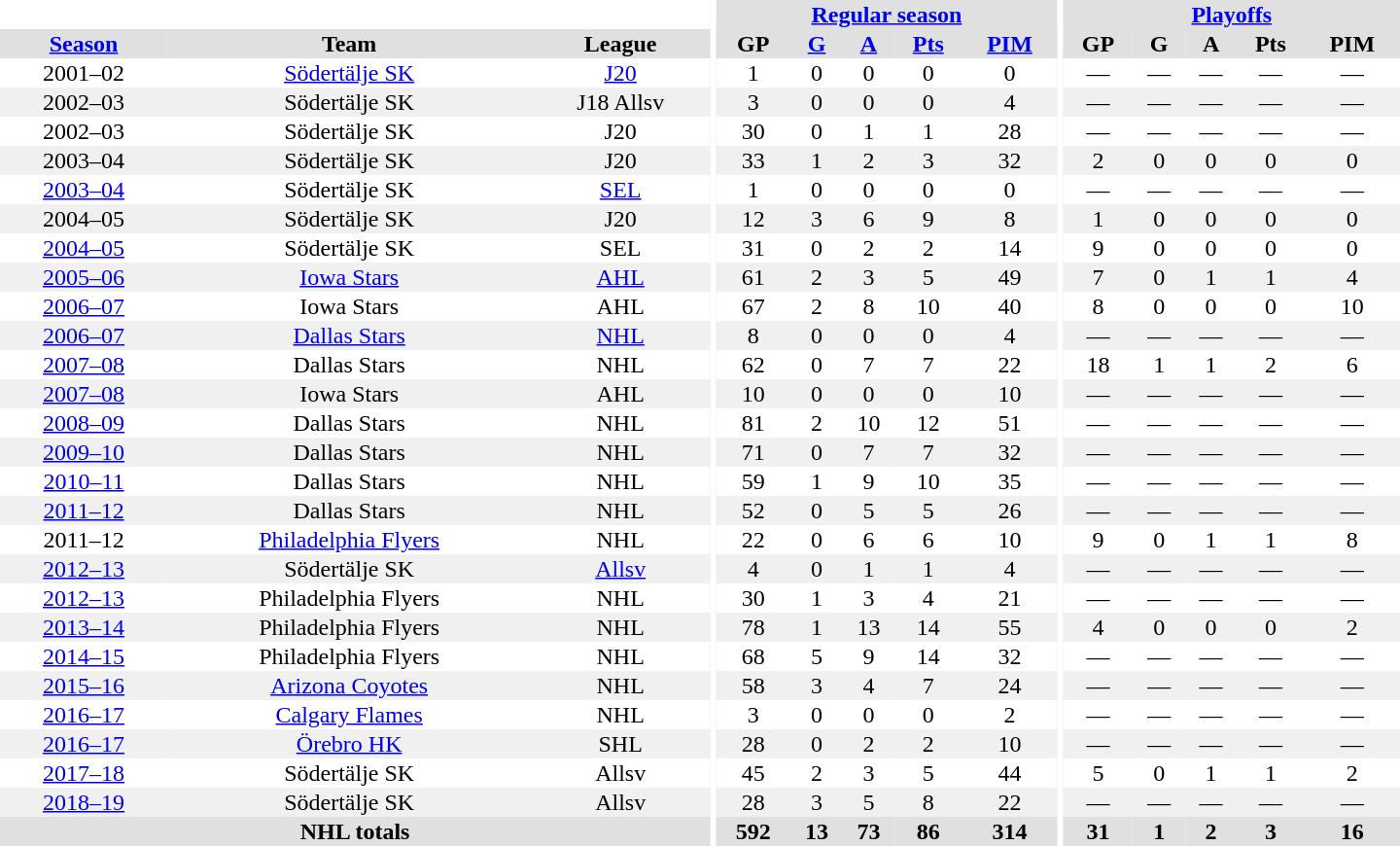<table border="0" cellpadding="1" cellspacing="0" style="text-align:center; width:60em">
<tr bgcolor="#e0e0e0">
<th colspan="3" bgcolor="#ffffff"></th>
<th rowspan="100" bgcolor="#ffffff"></th>
<th colspan="5"><a href='#'>Regular season</a></th>
<th rowspan="100" bgcolor="#ffffff"></th>
<th colspan="5"><a href='#'>Playoffs</a></th>
</tr>
<tr bgcolor="#e0e0e0">
<th><a href='#'>Season</a></th>
<th>Team</th>
<th>League</th>
<th>GP</th>
<th><a href='#'>G</a></th>
<th><a href='#'>A</a></th>
<th><a href='#'>Pts</a></th>
<th><a href='#'>PIM</a></th>
<th>GP</th>
<th>G</th>
<th>A</th>
<th>Pts</th>
<th>PIM</th>
</tr>
<tr>
<td>2001–02</td>
<td><a href='#'>Södertälje SK</a></td>
<td><a href='#'>J20</a></td>
<td>1</td>
<td>0</td>
<td>0</td>
<td>0</td>
<td>0</td>
<td>—</td>
<td>—</td>
<td>—</td>
<td>—</td>
<td>—</td>
</tr>
<tr bgcolor="#f0f0f0">
<td>2002–03</td>
<td>Södertälje SK</td>
<td>J18 Allsv</td>
<td>3</td>
<td>0</td>
<td>0</td>
<td>0</td>
<td>4</td>
<td>—</td>
<td>—</td>
<td>—</td>
<td>—</td>
<td>—</td>
</tr>
<tr>
<td>2002–03</td>
<td>Södertälje SK</td>
<td>J20</td>
<td>30</td>
<td>0</td>
<td>1</td>
<td>1</td>
<td>28</td>
<td>—</td>
<td>—</td>
<td>—</td>
<td>—</td>
<td>—</td>
</tr>
<tr bgcolor="#f0f0f0">
<td>2003–04</td>
<td>Södertälje SK</td>
<td>J20</td>
<td>33</td>
<td>1</td>
<td>2</td>
<td>3</td>
<td>32</td>
<td>2</td>
<td>0</td>
<td>0</td>
<td>0</td>
<td>0</td>
</tr>
<tr>
<td><a href='#'>2003–04</a></td>
<td>Södertälje SK</td>
<td><a href='#'>SEL</a></td>
<td>1</td>
<td>0</td>
<td>0</td>
<td>0</td>
<td>0</td>
<td>—</td>
<td>—</td>
<td>—</td>
<td>—</td>
<td>—</td>
</tr>
<tr bgcolor="#f0f0f0">
<td>2004–05</td>
<td>Södertälje SK</td>
<td>J20</td>
<td>12</td>
<td>3</td>
<td>6</td>
<td>9</td>
<td>8</td>
<td>1</td>
<td>0</td>
<td>0</td>
<td>0</td>
<td>0</td>
</tr>
<tr>
<td><a href='#'>2004–05</a></td>
<td>Södertälje SK</td>
<td>SEL</td>
<td>31</td>
<td>0</td>
<td>2</td>
<td>2</td>
<td>14</td>
<td>9</td>
<td>0</td>
<td>0</td>
<td>0</td>
<td>0</td>
</tr>
<tr bgcolor="#f0f0f0">
<td><a href='#'>2005–06</a></td>
<td><a href='#'>Iowa Stars</a></td>
<td><a href='#'>AHL</a></td>
<td>61</td>
<td>2</td>
<td>3</td>
<td>5</td>
<td>49</td>
<td>7</td>
<td>0</td>
<td>1</td>
<td>1</td>
<td>4</td>
</tr>
<tr>
<td><a href='#'>2006–07</a></td>
<td>Iowa Stars</td>
<td>AHL</td>
<td>67</td>
<td>2</td>
<td>8</td>
<td>10</td>
<td>40</td>
<td>8</td>
<td>0</td>
<td>0</td>
<td>0</td>
<td>10</td>
</tr>
<tr bgcolor="#f0f0f0">
<td><a href='#'>2006–07</a></td>
<td><a href='#'>Dallas Stars</a></td>
<td><a href='#'>NHL</a></td>
<td>8</td>
<td>0</td>
<td>0</td>
<td>0</td>
<td>4</td>
<td>—</td>
<td>—</td>
<td>—</td>
<td>—</td>
<td>—</td>
</tr>
<tr>
<td><a href='#'>2007–08</a></td>
<td>Dallas Stars</td>
<td>NHL</td>
<td>62</td>
<td>0</td>
<td>7</td>
<td>7</td>
<td>22</td>
<td>18</td>
<td>1</td>
<td>1</td>
<td>2</td>
<td>6</td>
</tr>
<tr bgcolor="#f0f0f0">
<td><a href='#'>2007–08</a></td>
<td>Iowa Stars</td>
<td>AHL</td>
<td>10</td>
<td>0</td>
<td>0</td>
<td>0</td>
<td>10</td>
<td>—</td>
<td>—</td>
<td>—</td>
<td>—</td>
<td>—</td>
</tr>
<tr>
<td><a href='#'>2008–09</a></td>
<td>Dallas Stars</td>
<td>NHL</td>
<td>81</td>
<td>2</td>
<td>10</td>
<td>12</td>
<td>51</td>
<td>—</td>
<td>—</td>
<td>—</td>
<td>—</td>
<td>—</td>
</tr>
<tr bgcolor="#f0f0f0">
<td><a href='#'>2009–10</a></td>
<td>Dallas Stars</td>
<td>NHL</td>
<td>71</td>
<td>0</td>
<td>7</td>
<td>7</td>
<td>32</td>
<td>—</td>
<td>—</td>
<td>—</td>
<td>—</td>
<td>—</td>
</tr>
<tr>
<td><a href='#'>2010–11</a></td>
<td>Dallas Stars</td>
<td>NHL</td>
<td>59</td>
<td>1</td>
<td>9</td>
<td>10</td>
<td>35</td>
<td>—</td>
<td>—</td>
<td>—</td>
<td>—</td>
<td>—</td>
</tr>
<tr bgcolor="#f0f0f0">
<td><a href='#'>2011–12</a></td>
<td>Dallas Stars</td>
<td>NHL</td>
<td>52</td>
<td>0</td>
<td>5</td>
<td>5</td>
<td>26</td>
<td>—</td>
<td>—</td>
<td>—</td>
<td>—</td>
<td>—</td>
</tr>
<tr>
<td>2011–12</td>
<td><a href='#'>Philadelphia Flyers</a></td>
<td>NHL</td>
<td>22</td>
<td>0</td>
<td>6</td>
<td>6</td>
<td>10</td>
<td>9</td>
<td>0</td>
<td>1</td>
<td>1</td>
<td>8</td>
</tr>
<tr bgcolor="#f0f0f0">
<td><a href='#'>2012–13</a></td>
<td>Södertälje SK</td>
<td><a href='#'>Allsv</a></td>
<td>4</td>
<td>0</td>
<td>1</td>
<td>1</td>
<td>4</td>
<td>—</td>
<td>—</td>
<td>—</td>
<td>—</td>
<td>—</td>
</tr>
<tr>
<td><a href='#'>2012–13</a></td>
<td>Philadelphia Flyers</td>
<td>NHL</td>
<td>30</td>
<td>1</td>
<td>3</td>
<td>4</td>
<td>21</td>
<td>—</td>
<td>—</td>
<td>—</td>
<td>—</td>
<td>—</td>
</tr>
<tr bgcolor="#f0f0f0">
<td><a href='#'>2013–14</a></td>
<td>Philadelphia Flyers</td>
<td>NHL</td>
<td>78</td>
<td>1</td>
<td>13</td>
<td>14</td>
<td>55</td>
<td>4</td>
<td>0</td>
<td>0</td>
<td>0</td>
<td>2</td>
</tr>
<tr>
<td><a href='#'>2014–15</a></td>
<td>Philadelphia Flyers</td>
<td>NHL</td>
<td>68</td>
<td>5</td>
<td>9</td>
<td>14</td>
<td>32</td>
<td>—</td>
<td>—</td>
<td>—</td>
<td>—</td>
<td>—</td>
</tr>
<tr bgcolor="#f0f0f0">
<td><a href='#'>2015–16</a></td>
<td><a href='#'>Arizona Coyotes</a></td>
<td>NHL</td>
<td>58</td>
<td>3</td>
<td>4</td>
<td>7</td>
<td>24</td>
<td>—</td>
<td>—</td>
<td>—</td>
<td>—</td>
<td>—</td>
</tr>
<tr>
<td><a href='#'>2016–17</a></td>
<td><a href='#'>Calgary Flames</a></td>
<td>NHL</td>
<td>3</td>
<td>0</td>
<td>0</td>
<td>0</td>
<td>2</td>
<td>—</td>
<td>—</td>
<td>—</td>
<td>—</td>
<td>—</td>
</tr>
<tr bgcolor="#f0f0f0">
<td><a href='#'>2016–17</a></td>
<td><a href='#'>Örebro HK</a></td>
<td>SHL</td>
<td>28</td>
<td>0</td>
<td>2</td>
<td>2</td>
<td>10</td>
<td>—</td>
<td>—</td>
<td>—</td>
<td>—</td>
<td>—</td>
</tr>
<tr>
<td><a href='#'>2017–18</a></td>
<td>Södertälje SK</td>
<td>Allsv</td>
<td>45</td>
<td>2</td>
<td>3</td>
<td>5</td>
<td>44</td>
<td>5</td>
<td>0</td>
<td>1</td>
<td>1</td>
<td>2</td>
</tr>
<tr bgcolor="#f0f0f0">
<td><a href='#'>2018–19</a></td>
<td>Södertälje SK</td>
<td>Allsv</td>
<td>28</td>
<td>3</td>
<td>5</td>
<td>8</td>
<td>22</td>
<td>—</td>
<td>—</td>
<td>—</td>
<td>—</td>
<td>—</td>
</tr>
<tr bgcolor="#e0e0e0">
<th colspan="3">NHL totals</th>
<th>592</th>
<th>13</th>
<th>73</th>
<th>86</th>
<th>314</th>
<th>31</th>
<th>1</th>
<th>2</th>
<th>3</th>
<th>16</th>
</tr>
</table>
